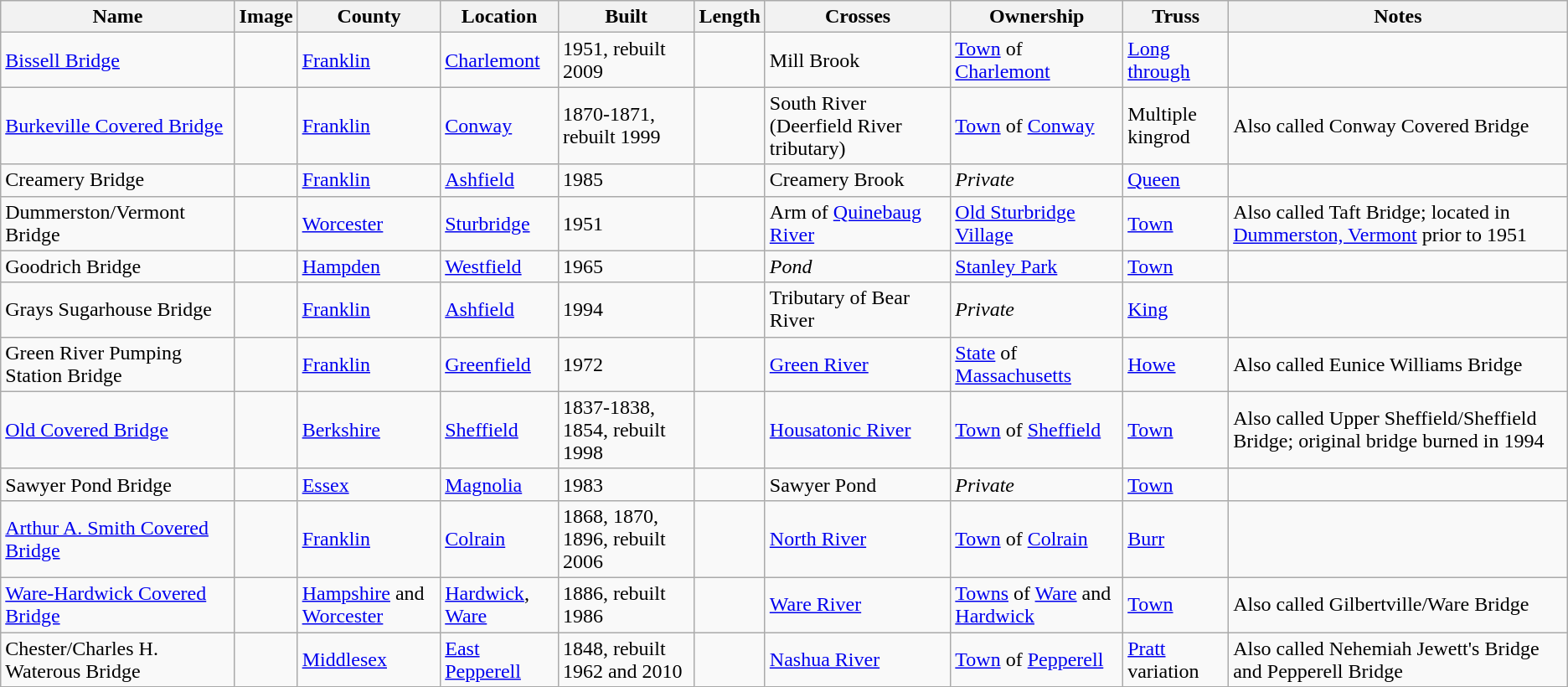<table class="wikitable sortable">
<tr>
<th>Name</th>
<th class=unsortable>Image</th>
<th>County</th>
<th>Location</th>
<th>Built</th>
<th>Length</th>
<th>Crosses</th>
<th>Ownership</th>
<th>Truss</th>
<th>Notes</th>
</tr>
<tr>
<td><a href='#'>Bissell Bridge</a></td>
<td></td>
<td><a href='#'>Franklin</a></td>
<td><a href='#'>Charlemont</a><br><small></small></td>
<td>1951, rebuilt 2009</td>
<td></td>
<td>Mill Brook</td>
<td><a href='#'>Town</a> of <a href='#'>Charlemont</a></td>
<td><a href='#'>Long through</a></td>
<td></td>
</tr>
<tr>
<td><a href='#'>Burkeville Covered Bridge</a></td>
<td></td>
<td><a href='#'>Franklin</a></td>
<td><a href='#'>Conway</a><br><small></small></td>
<td>1870-1871, rebuilt 1999</td>
<td></td>
<td>South River (Deerfield River tributary)</td>
<td><a href='#'>Town</a> of <a href='#'>Conway</a></td>
<td>Multiple kingrod</td>
<td>Also called Conway Covered Bridge</td>
</tr>
<tr>
<td>Creamery Bridge</td>
<td></td>
<td><a href='#'>Franklin</a></td>
<td><a href='#'>Ashfield</a><br><small></small></td>
<td>1985</td>
<td></td>
<td>Creamery Brook</td>
<td><em>Private</em></td>
<td><a href='#'>Queen</a></td>
<td></td>
</tr>
<tr>
<td>Dummerston/Vermont Bridge</td>
<td></td>
<td><a href='#'>Worcester</a></td>
<td><a href='#'>Sturbridge</a><br><small></small></td>
<td>1951</td>
<td></td>
<td>Arm of <a href='#'>Quinebaug River</a></td>
<td><a href='#'>Old Sturbridge Village</a></td>
<td><a href='#'>Town</a></td>
<td>Also called Taft Bridge; located in <a href='#'>Dummerston, Vermont</a> prior to 1951</td>
</tr>
<tr>
<td>Goodrich Bridge</td>
<td></td>
<td><a href='#'>Hampden</a></td>
<td><a href='#'>Westfield</a><br><small></small></td>
<td>1965</td>
<td></td>
<td><em>Pond</em></td>
<td><a href='#'>Stanley Park</a></td>
<td><a href='#'>Town</a></td>
<td></td>
</tr>
<tr>
<td>Grays Sugarhouse Bridge</td>
<td></td>
<td><a href='#'>Franklin</a></td>
<td><a href='#'>Ashfield</a><br><small></small></td>
<td>1994</td>
<td></td>
<td>Tributary of Bear River</td>
<td><em>Private</em></td>
<td><a href='#'>King</a></td>
<td></td>
</tr>
<tr>
<td>Green River Pumping Station Bridge</td>
<td></td>
<td><a href='#'>Franklin</a></td>
<td><a href='#'>Greenfield</a><br><small></small></td>
<td>1972</td>
<td></td>
<td><a href='#'>Green River</a></td>
<td><a href='#'>State</a> of <a href='#'>Massachusetts</a></td>
<td><a href='#'>Howe</a></td>
<td>Also called Eunice Williams Bridge</td>
</tr>
<tr>
<td><a href='#'>Old Covered Bridge</a></td>
<td></td>
<td><a href='#'>Berkshire</a></td>
<td><a href='#'>Sheffield</a><br><small></small></td>
<td>1837-1838, 1854, rebuilt 1998</td>
<td></td>
<td><a href='#'>Housatonic River</a></td>
<td><a href='#'>Town</a> of <a href='#'>Sheffield</a></td>
<td><a href='#'>Town</a></td>
<td>Also called Upper Sheffield/Sheffield Bridge; original bridge burned in 1994</td>
</tr>
<tr>
<td>Sawyer Pond Bridge</td>
<td></td>
<td><a href='#'>Essex</a></td>
<td><a href='#'>Magnolia</a><br><small></small></td>
<td>1983</td>
<td></td>
<td>Sawyer Pond</td>
<td><em>Private</em></td>
<td><a href='#'>Town</a></td>
<td></td>
</tr>
<tr>
<td><a href='#'>Arthur A. Smith Covered Bridge</a></td>
<td></td>
<td><a href='#'>Franklin</a></td>
<td><a href='#'>Colrain</a><br><small></small></td>
<td>1868, 1870, 1896, rebuilt 2006</td>
<td></td>
<td><a href='#'>North River</a></td>
<td><a href='#'>Town</a> of <a href='#'>Colrain</a></td>
<td><a href='#'>Burr</a></td>
<td></td>
</tr>
<tr>
<td><a href='#'>Ware-Hardwick Covered Bridge</a></td>
<td></td>
<td><a href='#'>Hampshire</a> and <a href='#'>Worcester</a></td>
<td><a href='#'>Hardwick</a>, <a href='#'>Ware</a><br><small></small></td>
<td>1886, rebuilt 1986</td>
<td></td>
<td><a href='#'>Ware River</a></td>
<td><a href='#'>Towns</a> of <a href='#'>Ware</a> and <a href='#'>Hardwick</a></td>
<td><a href='#'>Town</a></td>
<td>Also called Gilbertville/Ware Bridge</td>
</tr>
<tr>
<td>Chester/Charles H. Waterous Bridge</td>
<td></td>
<td><a href='#'>Middlesex</a></td>
<td><a href='#'>East Pepperell</a><br><small></small></td>
<td>1848, rebuilt 1962 and 2010</td>
<td></td>
<td><a href='#'>Nashua River</a></td>
<td><a href='#'>Town</a> of <a href='#'>Pepperell</a></td>
<td><a href='#'>Pratt</a> variation</td>
<td>Also called Nehemiah Jewett's Bridge and Pepperell Bridge</td>
</tr>
</table>
